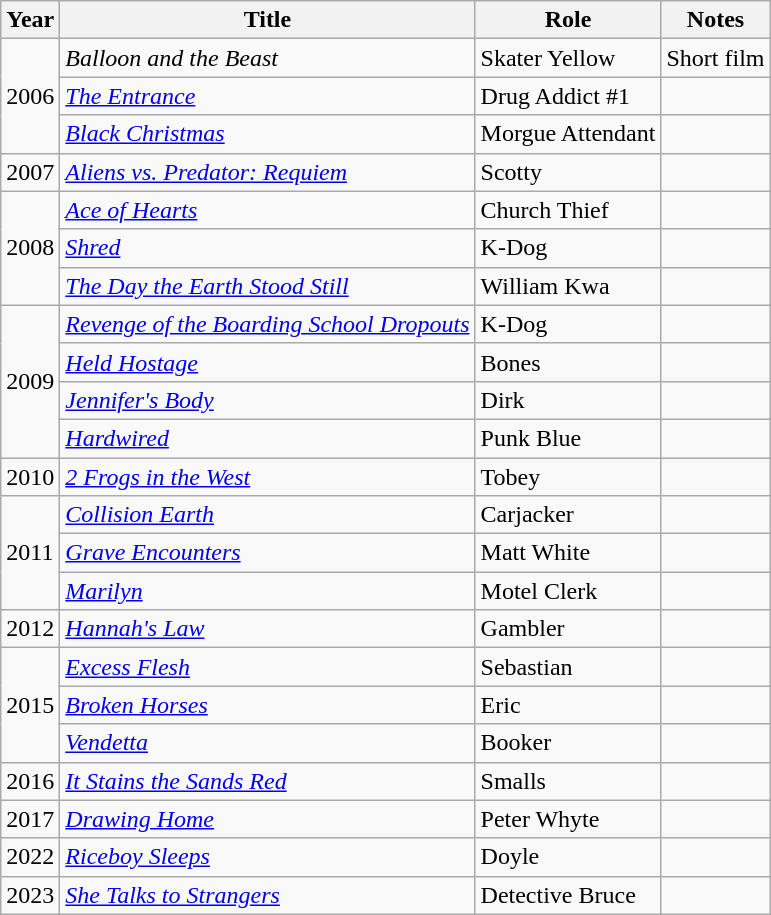<table class="wikitable sortable">
<tr>
<th scope="col">Year</th>
<th scope="col">Title</th>
<th scope="col">Role</th>
<th scope="col" class="unsortable">Notes</th>
</tr>
<tr>
<td rowspan="3">2006</td>
<td><em>Balloon and the Beast</em></td>
<td>Skater Yellow</td>
<td>Short film</td>
</tr>
<tr>
<td data-sort-value="Entrance, The"><em><a href='#'>The Entrance</a></em></td>
<td>Drug Addict #1</td>
<td></td>
</tr>
<tr>
<td><em><a href='#'>Black Christmas</a></em></td>
<td>Morgue Attendant</td>
<td></td>
</tr>
<tr>
<td>2007</td>
<td><em><a href='#'>Aliens vs. Predator: Requiem</a></em></td>
<td>Scotty</td>
<td></td>
</tr>
<tr>
<td rowspan="3">2008</td>
<td><em><a href='#'>Ace of Hearts</a></em></td>
<td>Church Thief</td>
<td></td>
</tr>
<tr>
<td><em><a href='#'>Shred</a></em></td>
<td>K-Dog</td>
<td></td>
</tr>
<tr>
<td data-sort-value="Day the Earth Stood Still, The"><em><a href='#'>The Day the Earth Stood Still</a></em></td>
<td>William Kwa</td>
<td></td>
</tr>
<tr>
<td rowspan="4">2009</td>
<td><em><a href='#'>Revenge of the Boarding School Dropouts</a></em></td>
<td>K-Dog</td>
<td></td>
</tr>
<tr>
<td><em><a href='#'>Held Hostage</a></em></td>
<td>Bones</td>
<td></td>
</tr>
<tr>
<td><em><a href='#'>Jennifer's Body</a></em></td>
<td>Dirk</td>
<td></td>
</tr>
<tr>
<td><em><a href='#'>Hardwired</a></em></td>
<td>Punk Blue</td>
<td></td>
</tr>
<tr>
<td>2010</td>
<td><em><a href='#'>2 Frogs in the West</a></em></td>
<td>Tobey</td>
<td></td>
</tr>
<tr>
<td rowspan="3">2011</td>
<td><em><a href='#'>Collision Earth</a></em></td>
<td>Carjacker</td>
<td></td>
</tr>
<tr>
<td><em><a href='#'>Grave Encounters</a></em></td>
<td>Matt White</td>
<td></td>
</tr>
<tr>
<td><em><a href='#'>Marilyn</a></em></td>
<td>Motel Clerk</td>
<td></td>
</tr>
<tr>
<td>2012</td>
<td><em><a href='#'>Hannah's Law</a></em></td>
<td>Gambler</td>
<td></td>
</tr>
<tr>
<td rowspan="3">2015</td>
<td><em><a href='#'>Excess Flesh</a></em></td>
<td>Sebastian</td>
<td></td>
</tr>
<tr>
<td><em><a href='#'>Broken Horses</a></em></td>
<td>Eric</td>
<td></td>
</tr>
<tr>
<td><em><a href='#'>Vendetta</a></em></td>
<td>Booker</td>
<td></td>
</tr>
<tr>
<td>2016</td>
<td><em><a href='#'>It Stains the Sands Red</a></em></td>
<td>Smalls</td>
<td></td>
</tr>
<tr>
<td>2017</td>
<td><em><a href='#'>Drawing Home</a></em></td>
<td>Peter Whyte</td>
<td></td>
</tr>
<tr>
<td>2022</td>
<td><em><a href='#'>Riceboy Sleeps</a></em></td>
<td>Doyle</td>
<td></td>
</tr>
<tr>
<td>2023</td>
<td><em><a href='#'>She Talks to Strangers</a></em></td>
<td>Detective Bruce</td>
<td></td>
</tr>
</table>
